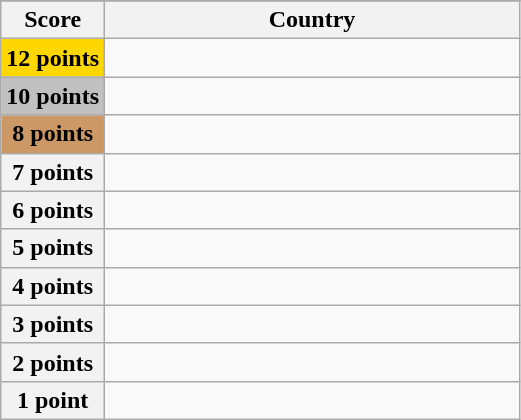<table class="wikitable">
<tr>
</tr>
<tr>
<th scope="col" width="20%">Score</th>
<th scope="col">Country</th>
</tr>
<tr>
<th scope="row" style="background:gold">12 points</th>
<td></td>
</tr>
<tr>
<th scope="row" style="background:silver">10 points</th>
<td></td>
</tr>
<tr>
<th scope="row" style="background:#CC9966">8 points</th>
<td></td>
</tr>
<tr>
<th scope="row">7 points</th>
<td></td>
</tr>
<tr>
<th scope="row">6 points</th>
<td></td>
</tr>
<tr>
<th scope="row">5 points</th>
<td></td>
</tr>
<tr>
<th scope="row">4 points</th>
<td></td>
</tr>
<tr>
<th scope="row">3 points</th>
<td></td>
</tr>
<tr>
<th scope="row">2 points</th>
<td></td>
</tr>
<tr>
<th scope="row">1 point</th>
<td></td>
</tr>
</table>
